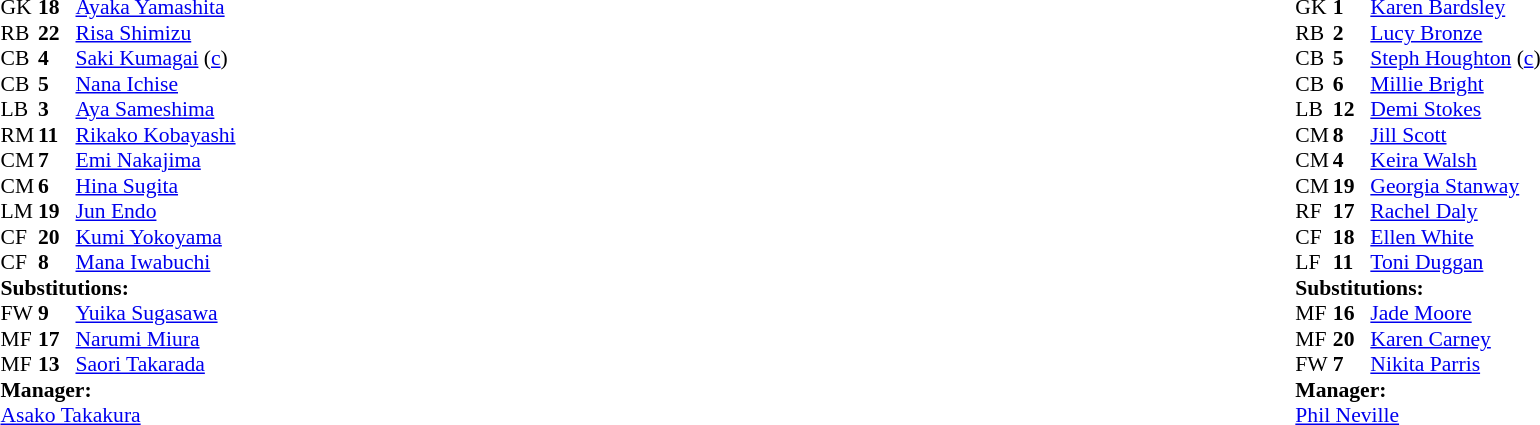<table width="100%">
<tr>
<td valign="top" width="40%"><br><table style="font-size:90%" cellspacing="0" cellpadding="0">
<tr>
<th width=25></th>
<th width=25></th>
</tr>
<tr>
<td>GK</td>
<td><strong>18</strong></td>
<td><a href='#'>Ayaka Yamashita</a></td>
</tr>
<tr>
<td>RB</td>
<td><strong>22</strong></td>
<td><a href='#'>Risa Shimizu</a></td>
</tr>
<tr>
<td>CB</td>
<td><strong>4</strong></td>
<td><a href='#'>Saki Kumagai</a> (<a href='#'>c</a>)</td>
</tr>
<tr>
<td>CB</td>
<td><strong>5</strong></td>
<td><a href='#'>Nana Ichise</a></td>
</tr>
<tr>
<td>LB</td>
<td><strong>3</strong></td>
<td><a href='#'>Aya Sameshima</a></td>
</tr>
<tr>
<td>RM</td>
<td><strong>11</strong></td>
<td><a href='#'>Rikako Kobayashi</a></td>
<td></td>
<td></td>
</tr>
<tr>
<td>CM</td>
<td><strong>7</strong></td>
<td><a href='#'>Emi Nakajima</a></td>
</tr>
<tr>
<td>CM</td>
<td><strong>6</strong></td>
<td><a href='#'>Hina Sugita</a></td>
</tr>
<tr>
<td>LM</td>
<td><strong>19</strong></td>
<td><a href='#'>Jun Endo</a></td>
<td></td>
<td></td>
</tr>
<tr>
<td>CF</td>
<td><strong>20</strong></td>
<td><a href='#'>Kumi Yokoyama</a></td>
<td></td>
<td></td>
</tr>
<tr>
<td>CF</td>
<td><strong>8</strong></td>
<td><a href='#'>Mana Iwabuchi</a></td>
</tr>
<tr>
<td colspan=3><strong>Substitutions:</strong></td>
</tr>
<tr>
<td>FW</td>
<td><strong>9</strong></td>
<td><a href='#'>Yuika Sugasawa</a></td>
<td></td>
<td></td>
</tr>
<tr>
<td>MF</td>
<td><strong>17</strong></td>
<td><a href='#'>Narumi Miura</a></td>
<td></td>
<td></td>
</tr>
<tr>
<td>MF</td>
<td><strong>13</strong></td>
<td><a href='#'>Saori Takarada</a></td>
<td></td>
<td></td>
</tr>
<tr>
<td colspan=3><strong>Manager:</strong></td>
</tr>
<tr>
<td colspan=3><a href='#'>Asako Takakura</a></td>
</tr>
</table>
</td>
<td valign="top"></td>
<td valign="top" width="50%"><br><table style="font-size:90%; margin:auto" cellspacing="0" cellpadding="0">
<tr>
<th width=25></th>
<th width=25></th>
</tr>
<tr>
<td>GK</td>
<td><strong>1</strong></td>
<td><a href='#'>Karen Bardsley</a></td>
</tr>
<tr>
<td>RB</td>
<td><strong>2</strong></td>
<td><a href='#'>Lucy Bronze</a></td>
</tr>
<tr>
<td>CB</td>
<td><strong>5</strong></td>
<td><a href='#'>Steph Houghton</a> (<a href='#'>c</a>)</td>
</tr>
<tr>
<td>CB</td>
<td><strong>6</strong></td>
<td><a href='#'>Millie Bright</a></td>
</tr>
<tr>
<td>LB</td>
<td><strong>12</strong></td>
<td><a href='#'>Demi Stokes</a></td>
</tr>
<tr>
<td>CM</td>
<td><strong>8</strong></td>
<td><a href='#'>Jill Scott</a></td>
</tr>
<tr>
<td>CM</td>
<td><strong>4</strong></td>
<td><a href='#'>Keira Walsh</a></td>
<td></td>
<td></td>
</tr>
<tr>
<td>CM</td>
<td><strong>19</strong></td>
<td><a href='#'>Georgia Stanway</a></td>
<td></td>
<td></td>
</tr>
<tr>
<td>RF</td>
<td><strong>17</strong></td>
<td><a href='#'>Rachel Daly</a></td>
</tr>
<tr>
<td>CF</td>
<td><strong>18</strong></td>
<td><a href='#'>Ellen White</a></td>
</tr>
<tr>
<td>LF</td>
<td><strong>11</strong></td>
<td><a href='#'>Toni Duggan</a></td>
<td></td>
<td></td>
</tr>
<tr>
<td colspan=3><strong>Substitutions:</strong></td>
</tr>
<tr>
<td>MF</td>
<td><strong>16</strong></td>
<td><a href='#'>Jade Moore</a></td>
<td></td>
<td></td>
</tr>
<tr>
<td>MF</td>
<td><strong>20</strong></td>
<td><a href='#'>Karen Carney</a></td>
<td></td>
<td></td>
</tr>
<tr>
<td>FW</td>
<td><strong>7</strong></td>
<td><a href='#'>Nikita Parris</a></td>
<td></td>
<td></td>
</tr>
<tr>
<td colspan=3><strong>Manager:</strong></td>
</tr>
<tr>
<td colspan=3><a href='#'>Phil Neville</a></td>
</tr>
</table>
</td>
</tr>
</table>
